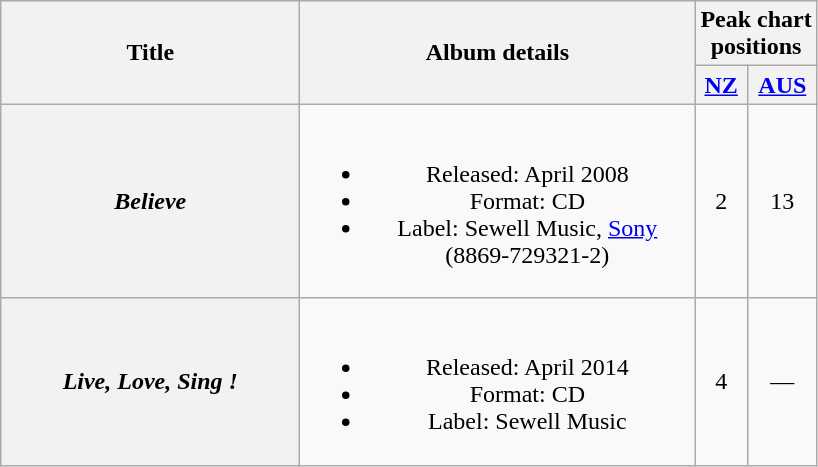<table class="wikitable plainrowheaders" style="text-align:center;" border="1">
<tr>
<th scope="col" rowspan="2" style="width:12em;">Title</th>
<th scope="col" rowspan="2" style="width:16em;">Album details</th>
<th scope="col" colspan="2">Peak chart<br>positions</th>
</tr>
<tr>
<th scope="col" style="text-align:center;"><a href='#'>NZ</a><br></th>
<th scope="col" style="text-align:center;"><a href='#'>AUS</a><br></th>
</tr>
<tr>
<th scope="row"><em>Believe</em></th>
<td><br><ul><li>Released: April 2008</li><li>Format: CD</li><li>Label: Sewell Music, <a href='#'>Sony</a> (8869-729321-2)</li></ul></td>
<td align="center">2</td>
<td>13</td>
</tr>
<tr>
<th scope="row"><em>Live, Love, Sing !</em></th>
<td><br><ul><li>Released: April 2014</li><li>Format: CD</li><li>Label: Sewell Music</li></ul></td>
<td align="center">4</td>
<td>—</td>
</tr>
</table>
